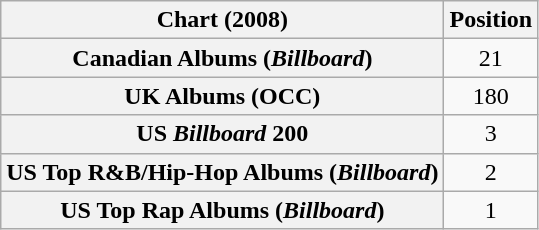<table class="wikitable sortable plainrowheaders"  style="text-align:center;">
<tr>
<th scope="col">Chart (2008)</th>
<th scope="col">Position</th>
</tr>
<tr>
<th scope="row">Canadian Albums (<em>Billboard</em>)</th>
<td>21</td>
</tr>
<tr>
<th scope="row">UK Albums (OCC)</th>
<td>180</td>
</tr>
<tr>
<th scope="row">US <em>Billboard</em> 200</th>
<td>3</td>
</tr>
<tr>
<th scope="row">US Top R&B/Hip-Hop Albums (<em>Billboard</em>)</th>
<td>2</td>
</tr>
<tr>
<th scope="row">US Top Rap Albums (<em>Billboard</em>)</th>
<td>1</td>
</tr>
</table>
